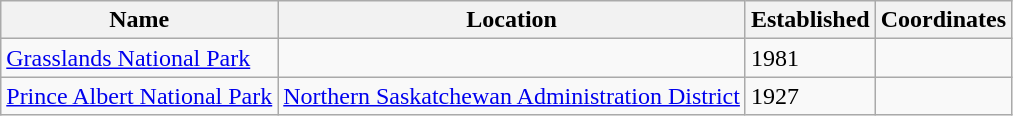<table class="wikitable">
<tr>
<th>Name</th>
<th>Location</th>
<th>Established</th>
<th>Coordinates</th>
</tr>
<tr>
<td><a href='#'>Grasslands National Park</a></td>
<td></td>
<td>1981</td>
<td></td>
</tr>
<tr>
<td><a href='#'>Prince Albert National Park</a></td>
<td><a href='#'>Northern Saskatchewan Administration District</a></td>
<td>1927</td>
<td></td>
</tr>
</table>
